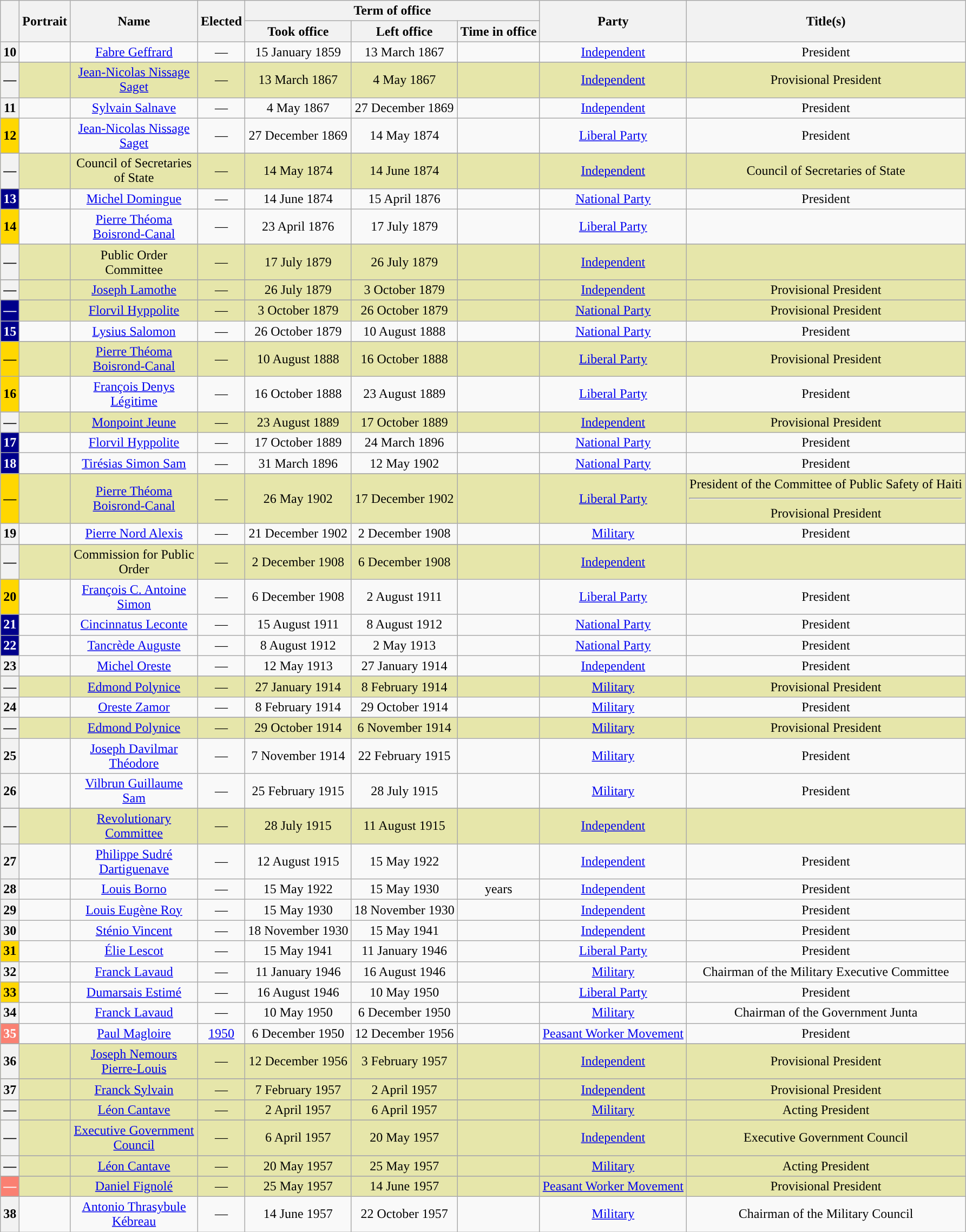<table class="wikitable" style="text-align:center">
<tr>
<th rowspan="2"></th>
<th rowspan="2">Portrait</th>
<th rowspan="2" width="150">Name<br></th>
<th rowspan="2">Elected</th>
<th colspan="3">Term of office</th>
<th rowspan="2">Party</th>
<th rowspan="2">Title(s)</th>
</tr>
<tr>
<th>Took office</th>
<th>Left office</th>
<th>Time in office</th>
</tr>
<tr>
<th style="background:">10</th>
<td></td>
<td><a href='#'>Fabre Geffrard</a><br></td>
<td>—</td>
<td>15 January 1859</td>
<td>13 March 1867</td>
<td></td>
<td><a href='#'>Independent</a></td>
<td>President</td>
</tr>
<tr>
</tr>
<tr style="background:#E6E6AA">
<th style="background:">—</th>
<td></td>
<td><a href='#'>Jean-Nicolas Nissage Saget</a><br></td>
<td>—</td>
<td>13 March 1867</td>
<td>4 May 1867</td>
<td></td>
<td><a href='#'>Independent</a></td>
<td>Provisional President</td>
</tr>
<tr>
<th style="background:">11</th>
<td></td>
<td><a href='#'>Sylvain Salnave</a><br></td>
<td>—</td>
<td>4 May 1867</td>
<td>27 December 1869</td>
<td></td>
<td><a href='#'>Independent</a></td>
<td>President</td>
</tr>
<tr>
<th style="background:gold; color:black;">12</th>
<td></td>
<td><a href='#'>Jean-Nicolas Nissage Saget</a><br></td>
<td>—</td>
<td>27 December 1869</td>
<td>14 May 1874</td>
<td></td>
<td><a href='#'>Liberal Party</a></td>
<td>President</td>
</tr>
<tr>
</tr>
<tr style="background:#E6E6AA">
<th style="background:">—</th>
<td></td>
<td>Council of Secretaries of State</td>
<td>—</td>
<td>14 May 1874</td>
<td>14 June 1874</td>
<td></td>
<td><a href='#'>Independent</a></td>
<td>Council of Secretaries of State</td>
</tr>
<tr>
<th style="background:darkblue; color:white;">13</th>
<td></td>
<td><a href='#'>Michel Domingue</a><br></td>
<td>—</td>
<td>14 June 1874</td>
<td>15 April 1876</td>
<td></td>
<td><a href='#'>National Party</a></td>
<td>President</td>
</tr>
<tr>
<th style="background:gold; color:black;">14</th>
<td></td>
<td><a href='#'>Pierre Théoma Boisrond-Canal</a><br></td>
<td>—</td>
<td>23 April 1876</td>
<td>17 July 1879</td>
<td></td>
<td><a href='#'>Liberal Party</a></td>
<td></td>
</tr>
<tr>
</tr>
<tr style="background:#E6E6AA">
<th style="background:">—</th>
<td></td>
<td>Public Order Committee</td>
<td>—</td>
<td>17 July 1879</td>
<td>26 July 1879</td>
<td></td>
<td><a href='#'>Independent</a></td>
<td></td>
</tr>
<tr>
</tr>
<tr style="background:#E6E6AA">
<th style="background:">—</th>
<td></td>
<td><a href='#'>Joseph Lamothe</a><br></td>
<td>—</td>
<td>26 July 1879</td>
<td>3 October 1879</td>
<td></td>
<td><a href='#'>Independent</a></td>
<td>Provisional President</td>
</tr>
<tr>
</tr>
<tr style="background:#E6E6AA">
<th style="background:darkblue; color:white;">—</th>
<td></td>
<td><a href='#'>Florvil Hyppolite</a><br></td>
<td>—</td>
<td>3 October 1879</td>
<td>26 October 1879</td>
<td></td>
<td><a href='#'>National Party</a></td>
<td>Provisional President</td>
</tr>
<tr>
<th style="background:darkblue; color:white;">15</th>
<td></td>
<td><a href='#'>Lysius Salomon</a><br></td>
<td>—</td>
<td>26 October 1879</td>
<td>10 August 1888</td>
<td></td>
<td><a href='#'>National Party</a></td>
<td>President</td>
</tr>
<tr>
</tr>
<tr style="background:#E6E6AA">
<th style="background:gold; color:black;">—</th>
<td></td>
<td><a href='#'>Pierre Théoma Boisrond-Canal</a><br></td>
<td>—</td>
<td>10 August 1888</td>
<td>16 October 1888</td>
<td></td>
<td><a href='#'>Liberal Party</a></td>
<td>Provisional President</td>
</tr>
<tr>
<th style="background:gold; color:black;">16</th>
<td></td>
<td><a href='#'>François Denys Légitime</a><br></td>
<td>—</td>
<td>16 October 1888</td>
<td>23 August 1889</td>
<td></td>
<td><a href='#'>Liberal Party</a></td>
<td>President</td>
</tr>
<tr>
</tr>
<tr style="background:#E6E6AA">
<th style="background:">—</th>
<td></td>
<td><a href='#'>Monpoint Jeune</a><br></td>
<td>—</td>
<td>23 August 1889</td>
<td>17 October 1889</td>
<td></td>
<td><a href='#'>Independent</a></td>
<td>Provisional President</td>
</tr>
<tr>
<th style="background:darkblue; color:white;">17</th>
<td></td>
<td><a href='#'>Florvil Hyppolite</a><br></td>
<td>—</td>
<td>17 October 1889</td>
<td>24 March 1896</td>
<td></td>
<td><a href='#'>National Party</a></td>
<td>President</td>
</tr>
<tr>
<th style="background:darkblue; color:white;">18</th>
<td></td>
<td><a href='#'>Tirésias Simon Sam</a><br></td>
<td>—</td>
<td>31 March 1896</td>
<td>12 May 1902</td>
<td></td>
<td><a href='#'>National Party</a></td>
<td>President</td>
</tr>
<tr>
</tr>
<tr style="background:#E6E6AA">
<th style="background:gold; color:black;">—</th>
<td></td>
<td><a href='#'>Pierre Théoma Boisrond-Canal</a><br></td>
<td>—</td>
<td>26 May 1902</td>
<td>17 December 1902</td>
<td></td>
<td><a href='#'>Liberal Party</a></td>
<td>President of the Committee of Public Safety of Haiti<hr>Provisional President</td>
</tr>
<tr>
<th style="background:">19</th>
<td></td>
<td><a href='#'>Pierre Nord Alexis</a><br></td>
<td>—</td>
<td>21 December 1902</td>
<td>2 December 1908</td>
<td></td>
<td><a href='#'>Military</a></td>
<td>President</td>
</tr>
<tr>
</tr>
<tr style="background:#E6E6AA">
<th style="background:">—</th>
<td></td>
<td>Commission for Public Order</td>
<td>—</td>
<td>2 December 1908</td>
<td>6 December 1908</td>
<td></td>
<td><a href='#'>Independent</a></td>
<td></td>
</tr>
<tr>
<th style="background:gold; color:black;">20</th>
<td></td>
<td><a href='#'>François C. Antoine Simon</a><br></td>
<td>—</td>
<td>6 December 1908</td>
<td>2 August 1911</td>
<td></td>
<td><a href='#'>Liberal Party</a></td>
<td>President</td>
</tr>
<tr>
<th style="background:darkblue; color:white;">21</th>
<td></td>
<td><a href='#'>Cincinnatus Leconte</a><br></td>
<td>—</td>
<td>15 August 1911</td>
<td>8 August 1912</td>
<td></td>
<td><a href='#'>National Party</a></td>
<td>President</td>
</tr>
<tr>
<th style="background:darkblue; color:white;">22</th>
<td></td>
<td><a href='#'>Tancrède Auguste</a><br></td>
<td>—</td>
<td>8 August 1912</td>
<td>2 May 1913</td>
<td></td>
<td><a href='#'>National Party</a></td>
<td>President</td>
</tr>
<tr>
<th style="background:">23</th>
<td></td>
<td><a href='#'>Michel Oreste</a><br></td>
<td>—</td>
<td>12 May 1913</td>
<td>27 January 1914</td>
<td></td>
<td><a href='#'>Independent</a></td>
<td>President</td>
</tr>
<tr>
</tr>
<tr style="background:#E6E6AA">
<th style="background:">—</th>
<td></td>
<td><a href='#'>Edmond Polynice</a><br></td>
<td>—</td>
<td>27 January 1914</td>
<td>8 February 1914</td>
<td></td>
<td><a href='#'>Military</a></td>
<td>Provisional President</td>
</tr>
<tr>
<th style="background:">24</th>
<td></td>
<td><a href='#'>Oreste Zamor</a><br></td>
<td>—</td>
<td>8 February 1914</td>
<td>29 October 1914</td>
<td></td>
<td><a href='#'>Military</a></td>
<td>President</td>
</tr>
<tr>
</tr>
<tr style="background:#E6E6AA">
<th style="background:">—</th>
<td></td>
<td><a href='#'>Edmond Polynice</a><br></td>
<td>—</td>
<td>29 October 1914</td>
<td>6 November 1914</td>
<td></td>
<td><a href='#'>Military</a></td>
<td>Provisional President</td>
</tr>
<tr>
<th style="background:">25</th>
<td></td>
<td><a href='#'>Joseph Davilmar Théodore</a><br></td>
<td>—</td>
<td>7 November 1914</td>
<td>22 February 1915</td>
<td></td>
<td><a href='#'>Military</a></td>
<td>President</td>
</tr>
<tr>
<th style="background:">26</th>
<td></td>
<td><a href='#'>Vilbrun Guillaume Sam</a><br></td>
<td>—</td>
<td>25 February 1915</td>
<td>28 July 1915</td>
<td></td>
<td><a href='#'>Military</a></td>
<td>President</td>
</tr>
<tr>
</tr>
<tr style="background:#E6E6AA">
<th style="background:">—</th>
<td></td>
<td><a href='#'>Revolutionary Committee</a></td>
<td>—</td>
<td>28 July 1915</td>
<td>11 August 1915</td>
<td></td>
<td><a href='#'>Independent</a></td>
<td></td>
</tr>
<tr>
<th style="background:">27</th>
<td></td>
<td><a href='#'>Philippe Sudré Dartiguenave</a><br></td>
<td>—</td>
<td>12 August 1915</td>
<td>15 May 1922</td>
<td></td>
<td><a href='#'>Independent</a></td>
<td>President</td>
</tr>
<tr>
<th style="background:">28</th>
<td></td>
<td><a href='#'>Louis Borno</a><br></td>
<td>—</td>
<td>15 May 1922</td>
<td>15 May 1930</td>
<td> years</td>
<td><a href='#'>Independent</a></td>
<td>President</td>
</tr>
<tr>
<th style="background:">29</th>
<td></td>
<td><a href='#'>Louis Eugène Roy</a><br></td>
<td>—</td>
<td>15 May 1930</td>
<td>18 November 1930</td>
<td></td>
<td><a href='#'>Independent</a></td>
<td>President</td>
</tr>
<tr>
<th style="background:">30</th>
<td></td>
<td><a href='#'>Sténio Vincent</a><br></td>
<td>—</td>
<td>18 November 1930</td>
<td>15 May 1941</td>
<td></td>
<td><a href='#'>Independent</a></td>
<td>President</td>
</tr>
<tr>
<th style="background:gold; color:black;">31</th>
<td></td>
<td><a href='#'>Élie Lescot</a><br></td>
<td>—</td>
<td>15 May 1941</td>
<td>11 January 1946</td>
<td></td>
<td><a href='#'>Liberal Party</a></td>
<td>President</td>
</tr>
<tr>
<th style="background:">32</th>
<td></td>
<td><a href='#'>Franck Lavaud</a><br></td>
<td>—</td>
<td>11 January 1946</td>
<td>16 August 1946</td>
<td></td>
<td><a href='#'>Military</a></td>
<td>Chairman of the Military Executive Committee</td>
</tr>
<tr>
<th style="background:gold; color:black;">33</th>
<td></td>
<td><a href='#'>Dumarsais Estimé</a><br></td>
<td>—</td>
<td>16 August 1946</td>
<td>10 May 1950</td>
<td></td>
<td><a href='#'>Liberal Party</a></td>
<td>President</td>
</tr>
<tr>
<th style="background:">34</th>
<td></td>
<td><a href='#'>Franck Lavaud</a><br></td>
<td>—</td>
<td>10 May 1950</td>
<td>6 December 1950</td>
<td></td>
<td><a href='#'>Military</a></td>
<td>Chairman of the Government Junta</td>
</tr>
<tr>
<th style="background:salmon; color:white;">35</th>
<td></td>
<td><a href='#'>Paul Magloire</a><br></td>
<td><a href='#'>1950</a></td>
<td>6 December 1950</td>
<td>12 December 1956</td>
<td></td>
<td><a href='#'>Peasant Worker Movement</a></td>
<td>President</td>
</tr>
<tr>
</tr>
<tr style="background:#E6E6AA">
<th style="background:">36</th>
<td></td>
<td><a href='#'>Joseph Nemours Pierre-Louis</a><br></td>
<td>—</td>
<td>12 December 1956</td>
<td>3 February 1957</td>
<td></td>
<td><a href='#'>Independent</a></td>
<td>Provisional President</td>
</tr>
<tr>
</tr>
<tr style="background:#E6E6AA">
<th style="background:">37</th>
<td></td>
<td><a href='#'>Franck Sylvain</a><br></td>
<td>—</td>
<td>7 February 1957</td>
<td>2 April 1957</td>
<td></td>
<td><a href='#'>Independent</a></td>
<td>Provisional President</td>
</tr>
<tr>
</tr>
<tr style="background:#E6E6AA">
<th style="background:">—</th>
<td></td>
<td><a href='#'>Léon Cantave</a><br></td>
<td>—</td>
<td>2 April 1957</td>
<td>6 April 1957</td>
<td></td>
<td><a href='#'>Military</a></td>
<td>Acting President</td>
</tr>
<tr>
</tr>
<tr style="background:#E6E6AA">
<th style="background:">—</th>
<td></td>
<td><a href='#'>Executive Government Council</a></td>
<td>—</td>
<td>6 April 1957</td>
<td>20 May 1957</td>
<td></td>
<td><a href='#'>Independent</a></td>
<td>Executive Government Council</td>
</tr>
<tr>
</tr>
<tr style="background:#E6E6AA">
<th style="background:">—</th>
<td></td>
<td><a href='#'>Léon Cantave</a><br></td>
<td>—</td>
<td>20 May 1957</td>
<td>25 May 1957</td>
<td></td>
<td><a href='#'>Military</a></td>
<td>Acting President</td>
</tr>
<tr>
</tr>
<tr style="background:#E6E6AA">
<th style="background:salmon; color:white;">—</th>
<td></td>
<td><a href='#'>Daniel Fignolé</a><br></td>
<td>—</td>
<td>25 May 1957</td>
<td>14 June 1957</td>
<td></td>
<td><a href='#'>Peasant Worker Movement</a></td>
<td>Provisional President</td>
</tr>
<tr>
<th style="background:">38</th>
<td></td>
<td><a href='#'>Antonio Thrasybule Kébreau</a><br></td>
<td>—</td>
<td>14 June 1957</td>
<td>22 October 1957</td>
<td></td>
<td><a href='#'>Military</a></td>
<td>Chairman of the Military Council</td>
</tr>
</table>
